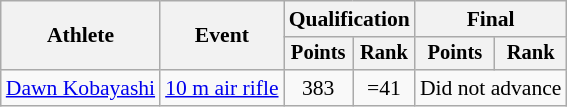<table class="wikitable" style="font-size:90%">
<tr>
<th rowspan="2">Athlete</th>
<th rowspan="2">Event</th>
<th colspan=2>Qualification</th>
<th colspan=2>Final</th>
</tr>
<tr style="font-size:95%">
<th>Points</th>
<th>Rank</th>
<th>Points</th>
<th>Rank</th>
</tr>
<tr align=center>
<td align=left><a href='#'>Dawn Kobayashi</a></td>
<td align=left><a href='#'>10 m air rifle</a></td>
<td>383</td>
<td>=41</td>
<td colspan=2>Did not advance</td>
</tr>
</table>
